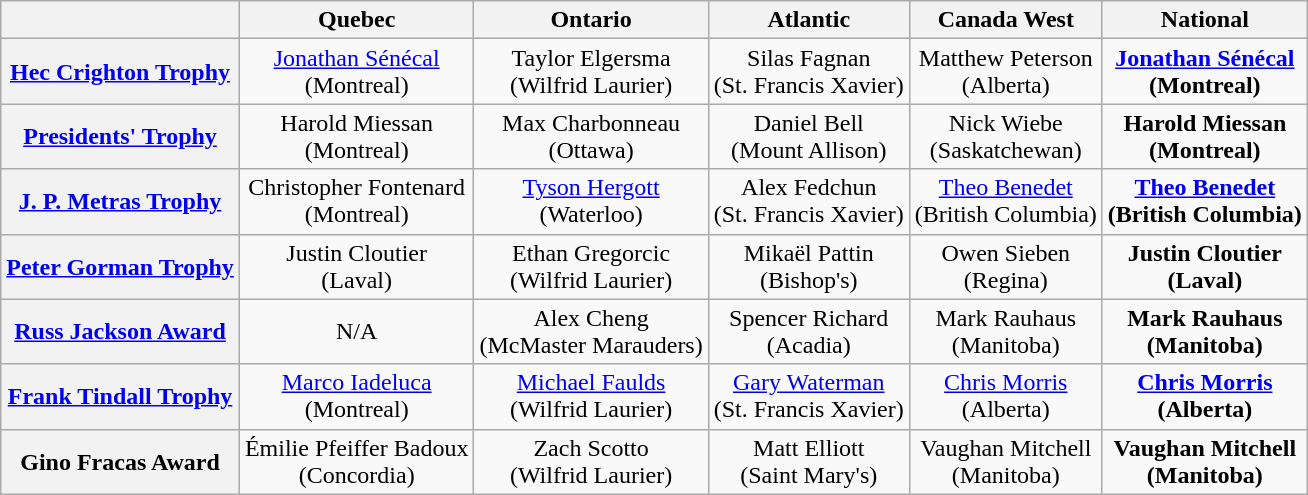<table class="wikitable">
<tr>
<th></th>
<th>Quebec</th>
<th>Ontario</th>
<th>Atlantic</th>
<th>Canada West</th>
<th>National</th>
</tr>
<tr>
<th><a href='#'>Hec Crighton Trophy</a></th>
<td align="center"><a href='#'>Jonathan Sénécal</a><br>(Montreal)</td>
<td align="center">Taylor Elgersma<br>(Wilfrid Laurier)</td>
<td align="center">Silas Fagnan<br>(St. Francis Xavier)</td>
<td align="center">Matthew Peterson<br>(Alberta)</td>
<td align="center"><strong><a href='#'>Jonathan Sénécal</a><br>(Montreal)</strong></td>
</tr>
<tr>
<th><a href='#'>Presidents' Trophy</a></th>
<td align="center">Harold Miessan<br>(Montreal)</td>
<td align="center">Max Charbonneau<br>(Ottawa)</td>
<td align="center">Daniel Bell<br>(Mount Allison)</td>
<td align="center">Nick Wiebe<br>(Saskatchewan)</td>
<td align="center"><strong>Harold Miessan<br>(Montreal)</strong></td>
</tr>
<tr>
<th><a href='#'>J. P. Metras Trophy</a></th>
<td align="center">Christopher Fontenard<br>(Montreal)</td>
<td align="center"><a href='#'>Tyson Hergott</a><br>(Waterloo)</td>
<td align="center">Alex Fedchun<br>(St. Francis Xavier)</td>
<td align="center"><a href='#'>Theo Benedet</a><br>(British Columbia)</td>
<td align="center"><strong><a href='#'>Theo Benedet</a><br>(British Columbia)</strong></td>
</tr>
<tr>
<th><a href='#'>Peter Gorman Trophy</a></th>
<td align="center">Justin Cloutier<br>(Laval)</td>
<td align="center">Ethan Gregorcic<br>(Wilfrid Laurier)</td>
<td align="center">Mikaël Pattin<br>(Bishop's)</td>
<td align="center">Owen Sieben<br>(Regina)</td>
<td align="center"><strong>Justin Cloutier<br>(Laval)</strong></td>
</tr>
<tr>
<th><a href='#'>Russ Jackson Award</a></th>
<td align="center">N/A</td>
<td align="center">Alex Cheng<br>(McMaster Marauders)</td>
<td align="center">Spencer Richard<br>(Acadia)</td>
<td align="center">Mark Rauhaus<br>(Manitoba)</td>
<td align="center"><strong>Mark Rauhaus<br>(Manitoba)</strong></td>
</tr>
<tr>
<th><a href='#'>Frank Tindall Trophy</a></th>
<td align="center"><a href='#'>Marco Iadeluca</a><br>(Montreal)</td>
<td align="center"><a href='#'>Michael Faulds</a><br>(Wilfrid Laurier)</td>
<td align="center"><a href='#'>Gary Waterman</a><br>(St. Francis Xavier)</td>
<td align="center"><a href='#'>Chris Morris</a><br>(Alberta)</td>
<td align="center"><strong><a href='#'>Chris Morris</a><br>(Alberta)</strong></td>
</tr>
<tr>
<th>Gino Fracas Award</th>
<td align="center">Émilie Pfeiffer Badoux<br>(Concordia)</td>
<td align="center">Zach Scotto<br>(Wilfrid Laurier)</td>
<td align="center">Matt Elliott<br>(Saint Mary's)</td>
<td align="center">Vaughan Mitchell<br>(Manitoba)</td>
<td align="center"><strong>Vaughan Mitchell<br>(Manitoba)</strong></td>
</tr>
</table>
